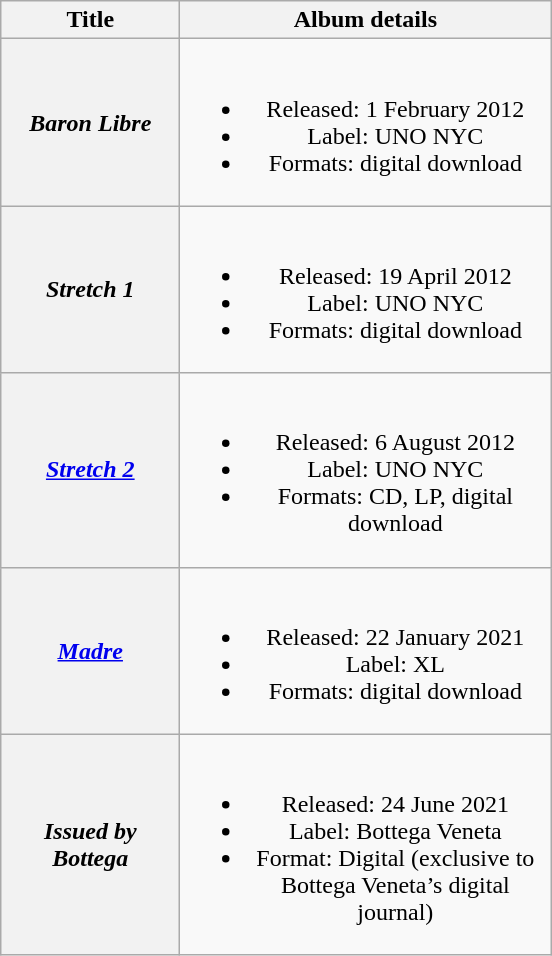<table class="wikitable plainrowheaders" style="text-align:center;">
<tr>
<th scope="col" style="width:7em;">Title</th>
<th scope="col" style="width:15em;">Album details</th>
</tr>
<tr>
<th scope="row"><em>Baron Libre</em></th>
<td><br><ul><li>Released: 1 February 2012</li><li>Label: UNO NYC</li><li>Formats: digital download</li></ul></td>
</tr>
<tr>
<th scope="row"><em>Stretch 1</em></th>
<td><br><ul><li>Released: 19 April 2012</li><li>Label: UNO NYC</li><li>Formats: digital download</li></ul></td>
</tr>
<tr>
<th scope="row"><em><a href='#'>Stretch 2</a></em></th>
<td><br><ul><li>Released: 6 August 2012</li><li>Label: UNO NYC</li><li>Formats: CD, LP, digital download</li></ul></td>
</tr>
<tr>
<th scope="row"><em><a href='#'>Madre</a></em></th>
<td><br><ul><li>Released: 22 January 2021</li><li>Label: XL</li><li>Formats: digital download</li></ul></td>
</tr>
<tr>
<th scope="row"><em>Issued by Bottega</em></th>
<td><br><ul><li>Released: 24 June 2021</li><li>Label: Bottega Veneta</li><li>Format: Digital (exclusive to Bottega Veneta’s digital journal)</li></ul></td>
</tr>
</table>
